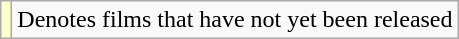<table class="wikitable">
<tr>
<td style="background:#ffc;"></td>
<td>Denotes films that have not yet been released</td>
</tr>
</table>
